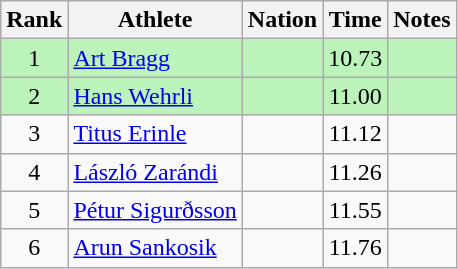<table class="wikitable sortable" style="text-align:center">
<tr>
<th>Rank</th>
<th>Athlete</th>
<th>Nation</th>
<th>Time</th>
<th>Notes</th>
</tr>
<tr bgcolor=bbf3bb>
<td>1</td>
<td align=left><a href='#'>Art Bragg</a></td>
<td align=left></td>
<td>10.73</td>
<td></td>
</tr>
<tr bgcolor=bbf3bb>
<td>2</td>
<td align=left><a href='#'>Hans Wehrli</a></td>
<td align=left></td>
<td>11.00</td>
<td></td>
</tr>
<tr>
<td>3</td>
<td align=left><a href='#'>Titus Erinle</a></td>
<td align=left></td>
<td>11.12</td>
<td></td>
</tr>
<tr>
<td>4</td>
<td align=left><a href='#'>László Zarándi</a></td>
<td align=left></td>
<td>11.26</td>
<td></td>
</tr>
<tr>
<td>5</td>
<td align=left><a href='#'>Pétur Sigurðsson</a></td>
<td align=left></td>
<td>11.55</td>
<td></td>
</tr>
<tr>
<td>6</td>
<td align=left><a href='#'>Arun Sankosik</a></td>
<td align=left></td>
<td>11.76</td>
<td></td>
</tr>
</table>
